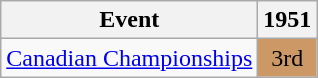<table class="wikitable">
<tr>
<th>Event</th>
<th>1951</th>
</tr>
<tr>
<td><a href='#'>Canadian Championships</a></td>
<td align="center" bgcolor="cc9966">3rd</td>
</tr>
</table>
